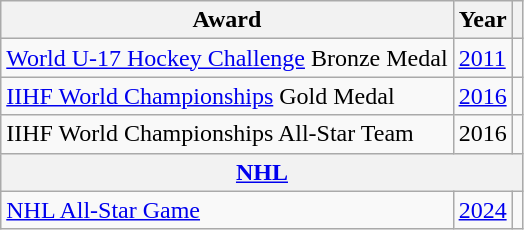<table class="wikitable">
<tr>
<th>Award</th>
<th>Year</th>
<th></th>
</tr>
<tr>
<td><a href='#'>World U-17 Hockey Challenge</a> Bronze Medal</td>
<td><a href='#'>2011</a></td>
<td></td>
</tr>
<tr>
<td><a href='#'>IIHF World Championships</a> Gold Medal</td>
<td><a href='#'>2016</a></td>
<td></td>
</tr>
<tr>
<td>IIHF World Championships All-Star Team</td>
<td>2016</td>
<td></td>
</tr>
<tr>
<th colspan="3"><a href='#'>NHL</a></th>
</tr>
<tr>
<td><a href='#'>NHL All-Star Game</a></td>
<td><a href='#'>2024</a></td>
<td></td>
</tr>
</table>
